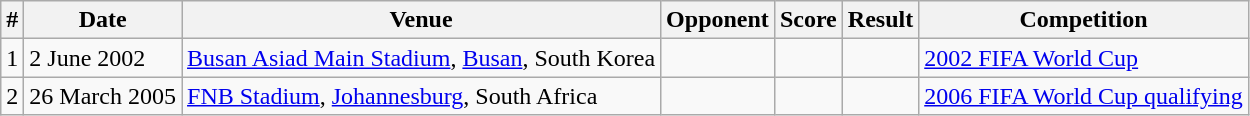<table class="wikitable sortable" style="font-size:100%">
<tr>
<th>#</th>
<th>Date</th>
<th>Venue</th>
<th>Opponent</th>
<th>Score</th>
<th>Result</th>
<th>Competition</th>
</tr>
<tr>
<td>1</td>
<td>2 June 2002</td>
<td><a href='#'>Busan Asiad Main Stadium</a>, <a href='#'>Busan</a>, South Korea</td>
<td></td>
<td></td>
<td></td>
<td><a href='#'>2002 FIFA World Cup</a></td>
</tr>
<tr>
<td>2</td>
<td>26 March 2005</td>
<td><a href='#'>FNB Stadium</a>, <a href='#'>Johannesburg</a>, South Africa</td>
<td></td>
<td></td>
<td></td>
<td><a href='#'>2006 FIFA World Cup qualifying</a></td>
</tr>
</table>
